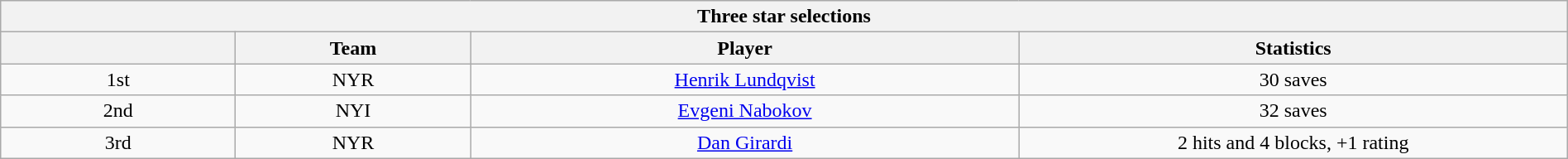<table class="wikitable" style="width:100%;text-align: center;">
<tr>
<th colspan=4>Three star selections</th>
</tr>
<tr>
<th style="width:15%;"></th>
<th style="width:15%;">Team</th>
<th style="width:35%;">Player</th>
<th style="width:35%;">Statistics</th>
</tr>
<tr>
<td>1st</td>
<td>NYR</td>
<td><a href='#'>Henrik Lundqvist</a></td>
<td>30 saves</td>
</tr>
<tr>
<td>2nd</td>
<td>NYI</td>
<td><a href='#'>Evgeni Nabokov</a></td>
<td>32 saves</td>
</tr>
<tr>
<td>3rd</td>
<td>NYR</td>
<td><a href='#'>Dan Girardi</a></td>
<td>2 hits and 4 blocks, +1 rating</td>
</tr>
</table>
